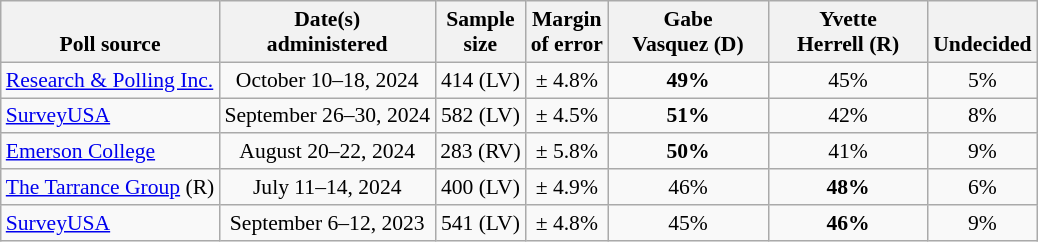<table class="wikitable" style="font-size:90%;text-align:center;">
<tr style="vertical-align:bottom">
<th>Poll source</th>
<th>Date(s)<br>administered</th>
<th>Sample<br>size</th>
<th>Margin<br>of error</th>
<th style="width:100px;">Gabe<br>Vasquez (D)</th>
<th style="width:100px;">Yvette<br>Herrell (R)</th>
<th>Undecided</th>
</tr>
<tr>
<td style="text-align:left;"><a href='#'>Research & Polling Inc.</a></td>
<td>October 10–18, 2024</td>
<td>414 (LV)</td>
<td>± 4.8%</td>
<td><strong>49%</strong></td>
<td>45%</td>
<td>5%</td>
</tr>
<tr>
<td style="text-align:left;"><a href='#'>SurveyUSA</a></td>
<td>September 26–30, 2024</td>
<td>582 (LV)</td>
<td>± 4.5%</td>
<td><strong>51%</strong></td>
<td>42%</td>
<td>8%</td>
</tr>
<tr>
<td style="text-align:left;"><a href='#'>Emerson College</a></td>
<td>August 20–22, 2024</td>
<td>283 (RV)</td>
<td>± 5.8%</td>
<td><strong>50%</strong></td>
<td>41%</td>
<td>9%</td>
</tr>
<tr>
<td style="text-align:left;"><a href='#'>The Tarrance Group</a> (R)</td>
<td>July 11–14, 2024</td>
<td>400 (LV)</td>
<td>± 4.9%</td>
<td>46%</td>
<td><strong>48%</strong></td>
<td>6%</td>
</tr>
<tr>
<td style="text-align:left;"><a href='#'>SurveyUSA</a></td>
<td>September 6–12, 2023</td>
<td>541 (LV)</td>
<td>± 4.8%</td>
<td>45%</td>
<td><strong>46%</strong></td>
<td>9%</td>
</tr>
</table>
